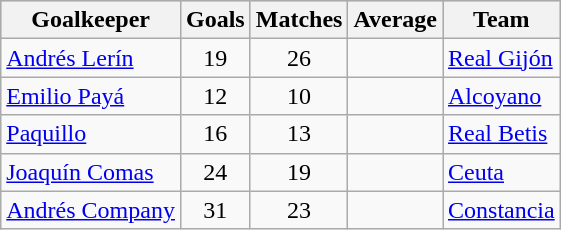<table class="wikitable sortable" class="wikitable">
<tr style="background:#ccc; text-align:center;">
<th>Goalkeeper</th>
<th>Goals</th>
<th>Matches</th>
<th>Average</th>
<th>Team</th>
</tr>
<tr>
<td> <a href='#'>Andrés Lerín</a></td>
<td style="text-align:center;">19</td>
<td style="text-align:center;">26</td>
<td style="text-align:center;"></td>
<td><a href='#'>Real Gijón</a></td>
</tr>
<tr>
<td> <a href='#'>Emilio Payá</a></td>
<td style="text-align:center;">12</td>
<td style="text-align:center;">10</td>
<td style="text-align:center;"></td>
<td><a href='#'>Alcoyano</a></td>
</tr>
<tr>
<td> <a href='#'>Paquillo</a></td>
<td style="text-align:center;">16</td>
<td style="text-align:center;">13</td>
<td style="text-align:center;"></td>
<td><a href='#'>Real Betis</a></td>
</tr>
<tr>
<td> <a href='#'>Joaquín Comas</a></td>
<td style="text-align:center;">24</td>
<td style="text-align:center;">19</td>
<td style="text-align:center;"></td>
<td><a href='#'>Ceuta</a></td>
</tr>
<tr>
<td> <a href='#'>Andrés Company</a></td>
<td style="text-align:center;">31</td>
<td style="text-align:center;">23</td>
<td style="text-align:center;"></td>
<td><a href='#'>Constancia</a></td>
</tr>
</table>
